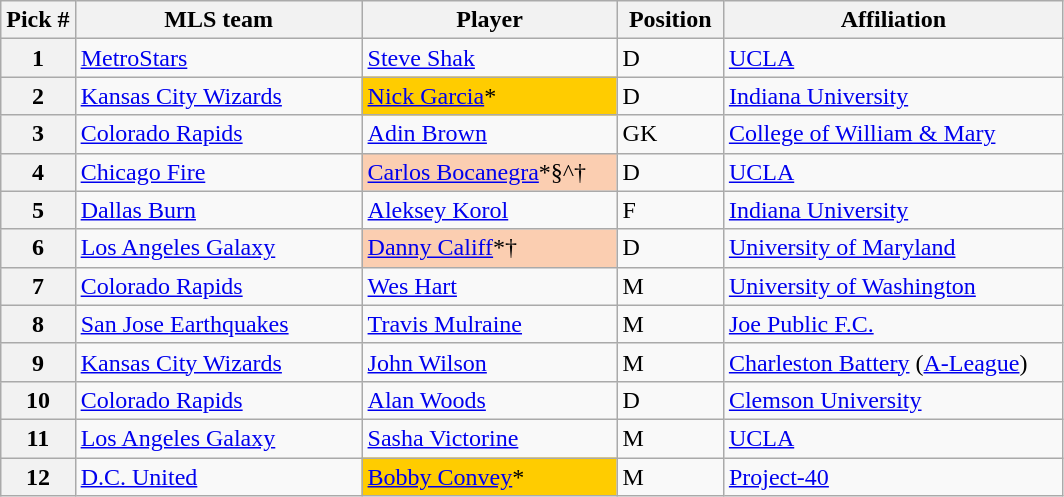<table class="wikitable sortable">
<tr>
<th width=7%>Pick #</th>
<th width=27%>MLS team</th>
<th width=24%>Player</th>
<th width=10%>Position</th>
<th width=33%>Affiliation</th>
</tr>
<tr>
<th>1</th>
<td><a href='#'>MetroStars</a></td>
<td><a href='#'>Steve Shak</a></td>
<td>D</td>
<td><a href='#'>UCLA</a></td>
</tr>
<tr>
<th>2</th>
<td><a href='#'>Kansas City Wizards</a></td>
<td style="background:#FFCC00"><a href='#'>Nick Garcia</a>*</td>
<td>D</td>
<td><a href='#'>Indiana University</a></td>
</tr>
<tr>
<th>3</th>
<td><a href='#'>Colorado Rapids</a></td>
<td><a href='#'>Adin Brown</a></td>
<td>GK</td>
<td><a href='#'>College of William & Mary</a></td>
</tr>
<tr>
<th>4</th>
<td><a href='#'>Chicago Fire</a></td>
<td bgcolor="#FBCEB1"><a href='#'>Carlos Bocanegra</a>*§^†</td>
<td>D</td>
<td><a href='#'>UCLA</a></td>
</tr>
<tr>
<th>5</th>
<td><a href='#'>Dallas Burn</a></td>
<td><a href='#'>Aleksey Korol</a></td>
<td>F</td>
<td><a href='#'>Indiana University</a></td>
</tr>
<tr>
<th>6</th>
<td><a href='#'>Los Angeles Galaxy</a></td>
<td bgcolor="#FBCEB1"><a href='#'>Danny Califf</a>*†</td>
<td>D</td>
<td><a href='#'>University of Maryland</a></td>
</tr>
<tr>
<th>7</th>
<td><a href='#'>Colorado Rapids</a></td>
<td><a href='#'>Wes Hart</a></td>
<td>M</td>
<td><a href='#'>University of Washington</a></td>
</tr>
<tr>
<th>8</th>
<td><a href='#'>San Jose Earthquakes</a></td>
<td><a href='#'>Travis Mulraine</a></td>
<td>M</td>
<td><a href='#'>Joe Public F.C.</a></td>
</tr>
<tr>
<th>9</th>
<td><a href='#'>Kansas City Wizards</a></td>
<td><a href='#'>John Wilson</a></td>
<td>M</td>
<td><a href='#'>Charleston Battery</a> (<a href='#'>A-League</a>)</td>
</tr>
<tr>
<th>10</th>
<td><a href='#'>Colorado Rapids</a></td>
<td><a href='#'>Alan Woods</a></td>
<td>D</td>
<td><a href='#'>Clemson University</a></td>
</tr>
<tr>
<th>11</th>
<td><a href='#'>Los Angeles Galaxy</a></td>
<td><a href='#'>Sasha Victorine</a></td>
<td>M</td>
<td><a href='#'>UCLA</a></td>
</tr>
<tr>
<th>12</th>
<td><a href='#'>D.C. United</a></td>
<td style="background:#FFCC00"><a href='#'>Bobby Convey</a>*</td>
<td>M</td>
<td><a href='#'>Project-40</a></td>
</tr>
</table>
